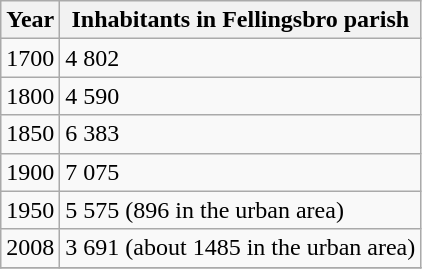<table class="wikitable">
<tr>
<th>Year</th>
<th>Inhabitants in Fellingsbro parish</th>
</tr>
<tr>
<td>1700</td>
<td>4 802</td>
</tr>
<tr>
<td>1800</td>
<td>4 590</td>
</tr>
<tr>
<td>1850</td>
<td>6 383</td>
</tr>
<tr>
<td>1900</td>
<td>7 075</td>
</tr>
<tr>
<td>1950</td>
<td>5 575 (896 in the urban area)</td>
</tr>
<tr>
<td>2008</td>
<td>3 691 (about 1485 in the urban area)</td>
</tr>
<tr>
</tr>
</table>
